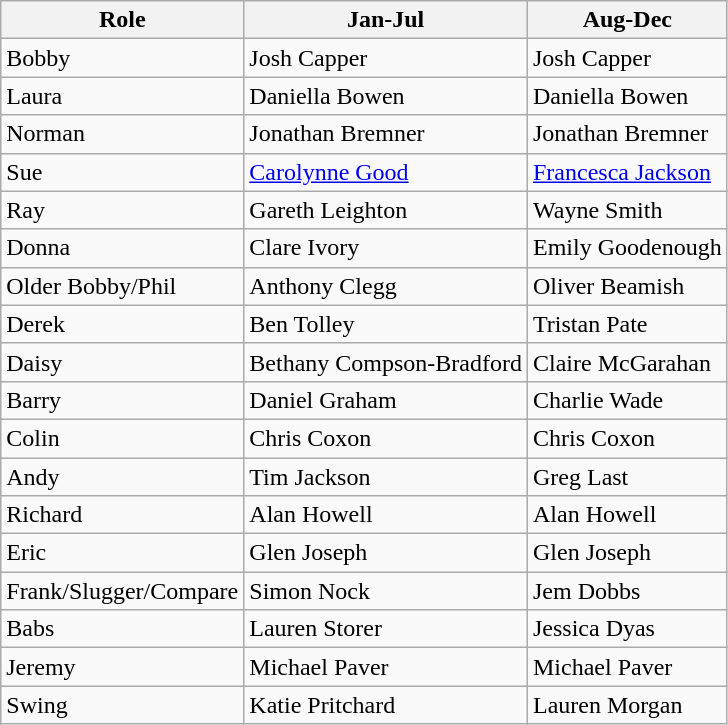<table class="wikitable">
<tr>
<th>Role</th>
<th>Jan-Jul</th>
<th>Aug-Dec</th>
</tr>
<tr>
<td>Bobby</td>
<td>Josh Capper</td>
<td>Josh Capper</td>
</tr>
<tr>
<td>Laura</td>
<td>Daniella Bowen</td>
<td>Daniella Bowen</td>
</tr>
<tr>
<td>Norman</td>
<td>Jonathan Bremner</td>
<td>Jonathan Bremner</td>
</tr>
<tr>
<td>Sue</td>
<td><a href='#'>Carolynne Good</a></td>
<td><a href='#'>Francesca Jackson</a></td>
</tr>
<tr>
<td>Ray</td>
<td>Gareth Leighton</td>
<td>Wayne Smith</td>
</tr>
<tr>
<td>Donna</td>
<td>Clare Ivory</td>
<td>Emily Goodenough</td>
</tr>
<tr>
<td>Older Bobby/Phil</td>
<td>Anthony Clegg</td>
<td>Oliver Beamish</td>
</tr>
<tr>
<td>Derek</td>
<td>Ben Tolley</td>
<td>Tristan Pate</td>
</tr>
<tr>
<td>Daisy</td>
<td>Bethany Compson-Bradford</td>
<td>Claire McGarahan</td>
</tr>
<tr>
<td>Barry</td>
<td>Daniel Graham</td>
<td>Charlie Wade</td>
</tr>
<tr>
<td>Colin</td>
<td>Chris Coxon</td>
<td>Chris Coxon</td>
</tr>
<tr>
<td>Andy</td>
<td>Tim Jackson</td>
<td>Greg Last</td>
</tr>
<tr>
<td>Richard</td>
<td>Alan Howell</td>
<td>Alan Howell</td>
</tr>
<tr>
<td>Eric</td>
<td>Glen Joseph</td>
<td>Glen Joseph</td>
</tr>
<tr>
<td>Frank/Slugger/Compare</td>
<td>Simon Nock</td>
<td>Jem Dobbs</td>
</tr>
<tr>
<td>Babs</td>
<td>Lauren Storer</td>
<td>Jessica Dyas</td>
</tr>
<tr>
<td>Jeremy</td>
<td>Michael Paver</td>
<td>Michael Paver</td>
</tr>
<tr>
<td>Swing</td>
<td>Katie Pritchard</td>
<td>Lauren Morgan</td>
</tr>
</table>
